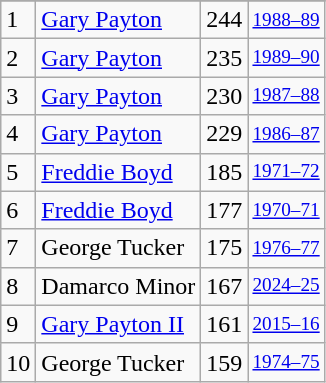<table class="wikitable">
<tr>
</tr>
<tr>
<td>1</td>
<td><a href='#'>Gary Payton</a></td>
<td>244</td>
<td style="font-size:80%;"><a href='#'>1988–89</a></td>
</tr>
<tr>
<td>2</td>
<td><a href='#'>Gary Payton</a></td>
<td>235</td>
<td style="font-size:80%;"><a href='#'>1989–90</a></td>
</tr>
<tr>
<td>3</td>
<td><a href='#'>Gary Payton</a></td>
<td>230</td>
<td style="font-size:80%;"><a href='#'>1987–88</a></td>
</tr>
<tr>
<td>4</td>
<td><a href='#'>Gary Payton</a></td>
<td>229</td>
<td style="font-size:80%;"><a href='#'>1986–87</a></td>
</tr>
<tr>
<td>5</td>
<td><a href='#'>Freddie Boyd</a></td>
<td>185</td>
<td style="font-size:80%;"><a href='#'>1971–72</a></td>
</tr>
<tr>
<td>6</td>
<td><a href='#'>Freddie Boyd</a></td>
<td>177</td>
<td style="font-size:80%;"><a href='#'>1970–71</a></td>
</tr>
<tr>
<td>7</td>
<td>George Tucker</td>
<td>175</td>
<td style="font-size:80%;"><a href='#'>1976–77</a></td>
</tr>
<tr>
<td>8</td>
<td>Damarco Minor</td>
<td>167</td>
<td style="font-size:80%;"><a href='#'>2024–25</a></td>
</tr>
<tr>
<td>9</td>
<td><a href='#'>Gary Payton II</a></td>
<td>161</td>
<td style="font-size:80%;"><a href='#'>2015–16</a></td>
</tr>
<tr>
<td>10</td>
<td>George Tucker</td>
<td>159</td>
<td style="font-size:80%;"><a href='#'>1974–75</a></td>
</tr>
</table>
